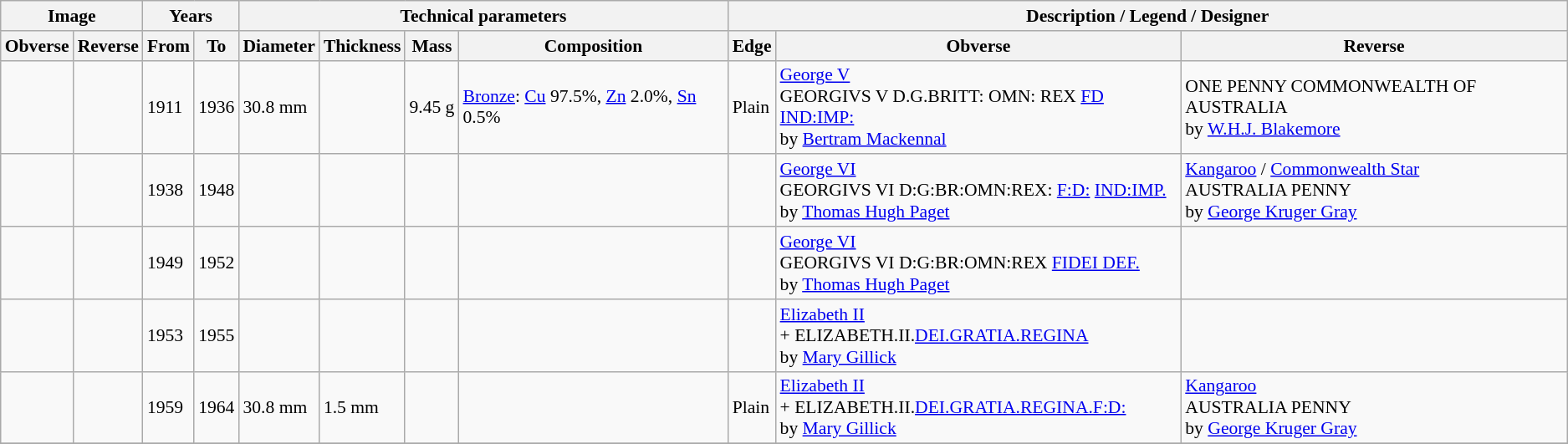<table class="wikitable" style="font-size: 90%">
<tr>
<th colspan="2">Image</th>
<th colspan="2">Years</th>
<th colspan="4">Technical parameters</th>
<th colspan="3">Description / Legend / Designer</th>
</tr>
<tr>
<th>Obverse</th>
<th>Reverse</th>
<th>From</th>
<th>To</th>
<th>Diameter</th>
<th>Thickness</th>
<th>Mass</th>
<th>Composition</th>
<th>Edge</th>
<th>Obverse</th>
<th>Reverse</th>
</tr>
<tr>
<td></td>
<td></td>
<td>1911</td>
<td>1936</td>
<td>30.8 mm</td>
<td></td>
<td>9.45 g</td>
<td><a href='#'>Bronze</a>: <a href='#'>Cu</a> 97.5%, <a href='#'>Zn</a> 2.0%, <a href='#'>Sn</a> 0.5%</td>
<td>Plain</td>
<td><a href='#'>George V</a> <br> GEORGIVS V D.G.BRITT: OMN: REX <a href='#'>FD</a> <a href='#'>IND:IMP:</a> <br> by <a href='#'>Bertram Mackennal</a></td>
<td>ONE PENNY COMMONWEALTH OF AUSTRALIA <br> by <a href='#'>W.H.J. Blakemore</a></td>
</tr>
<tr>
<td></td>
<td></td>
<td>1938</td>
<td>1948</td>
<td></td>
<td></td>
<td></td>
<td></td>
<td></td>
<td><a href='#'>George VI</a> <br> GEORGIVS VI D:G:BR:OMN:REX: <a href='#'>F:D:</a> <a href='#'>IND:IMP.</a> <br> by <a href='#'>Thomas Hugh Paget</a></td>
<td><a href='#'>Kangaroo</a> / <a href='#'>Commonwealth Star</a> <br> AUSTRALIA PENNY <br> by <a href='#'>George Kruger Gray</a></td>
</tr>
<tr>
<td></td>
<td></td>
<td>1949</td>
<td>1952</td>
<td></td>
<td></td>
<td></td>
<td></td>
<td></td>
<td><a href='#'>George VI</a> <br> GEORGIVS VI D:G:BR:OMN:REX <a href='#'>FIDEI DEF.</a> <br> by <a href='#'>Thomas Hugh Paget</a></td>
<td></td>
</tr>
<tr>
<td></td>
<td></td>
<td>1953</td>
<td>1955</td>
<td></td>
<td></td>
<td></td>
<td></td>
<td></td>
<td><a href='#'>Elizabeth II</a> <br> + ELIZABETH.II.<a href='#'>DEI.GRATIA.REGINA</a> <br> by <a href='#'>Mary Gillick</a></td>
<td></td>
</tr>
<tr>
<td></td>
<td></td>
<td>1959</td>
<td>1964</td>
<td>30.8 mm</td>
<td>1.5 mm</td>
<td></td>
<td></td>
<td>Plain</td>
<td><a href='#'>Elizabeth II</a> <br> + ELIZABETH.II.<a href='#'>DEI.GRATIA.REGINA.F:D:</a> <br> by <a href='#'>Mary Gillick</a></td>
<td><a href='#'>Kangaroo</a><br> AUSTRALIA PENNY <br> by <a href='#'>George Kruger Gray</a></td>
</tr>
<tr>
</tr>
</table>
